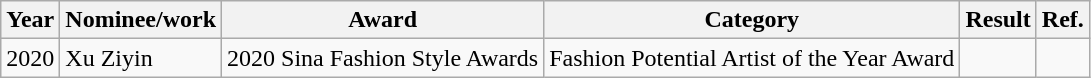<table class="wikitable">
<tr>
<th>Year</th>
<th>Nominee/work</th>
<th>Award</th>
<th>Category</th>
<th>Result</th>
<th>Ref.</th>
</tr>
<tr>
<td>2020</td>
<td>Xu Ziyin</td>
<td>2020 Sina Fashion Style Awards</td>
<td>Fashion Potential Artist of the Year Award</td>
<td></td>
<td></td>
</tr>
</table>
